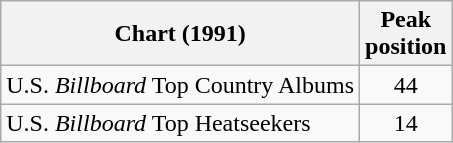<table class="wikitable">
<tr>
<th>Chart (1991)</th>
<th>Peak<br>position</th>
</tr>
<tr>
<td>U.S. <em>Billboard</em> Top Country Albums</td>
<td style="text-align:center;">44</td>
</tr>
<tr>
<td>U.S. <em>Billboard</em> Top Heatseekers</td>
<td style="text-align:center;">14</td>
</tr>
</table>
